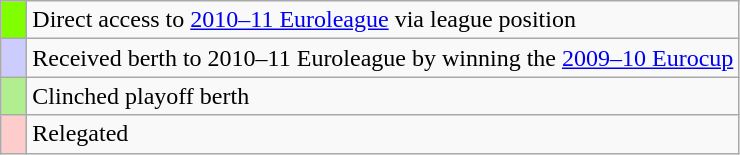<table class="wikitable" style="max-width: 40%">
<tr>
<td width=10px  bgcolor=7fff00></td>
<td>Direct access to <a href='#'>2010–11 Euroleague</a> via league position</td>
</tr>
<tr>
<td width=10px  bgcolor=ccccff></td>
<td>Received berth to 2010–11 Euroleague by winning the <a href='#'>2009–10 Eurocup</a></td>
</tr>
<tr>
<td width=10px  bgcolor=B0EE90></td>
<td>Clinched playoff berth</td>
</tr>
<tr>
<td width=10px  bgcolor=FFCCCC></td>
<td>Relegated</td>
</tr>
</table>
